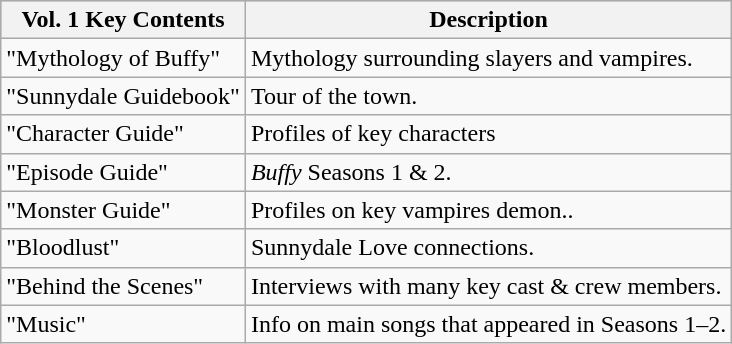<table class="wikitable">
<tr bgcolor="lightsteelblue" align=left>
<th><strong>Vol. 1 Key Contents</strong></th>
<th><strong>Description</strong></th>
</tr>
<tr>
<td>"Mythology of Buffy"</td>
<td>Mythology surrounding slayers and vampires.</td>
</tr>
<tr>
<td>"Sunnydale Guidebook"</td>
<td>Tour of the town.</td>
</tr>
<tr>
<td>"Character Guide"</td>
<td>Profiles of key characters</td>
</tr>
<tr>
<td>"Episode Guide"</td>
<td><em>Buffy</em> Seasons 1 & 2.</td>
</tr>
<tr>
<td>"Monster Guide"</td>
<td>Profiles on key vampires demon..</td>
</tr>
<tr>
<td>"Bloodlust"</td>
<td>Sunnydale Love connections.</td>
</tr>
<tr>
<td>"Behind the Scenes"</td>
<td>Interviews with many key cast & crew members.</td>
</tr>
<tr>
<td>"Music"</td>
<td>Info on main songs that appeared in Seasons 1–2.</td>
</tr>
</table>
